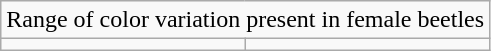<table class="wikitable">
<tr>
<td colspan="2" style="text-align: center;">Range of color variation present in female beetles</td>
</tr>
<tr>
<td></td>
<td></td>
</tr>
</table>
